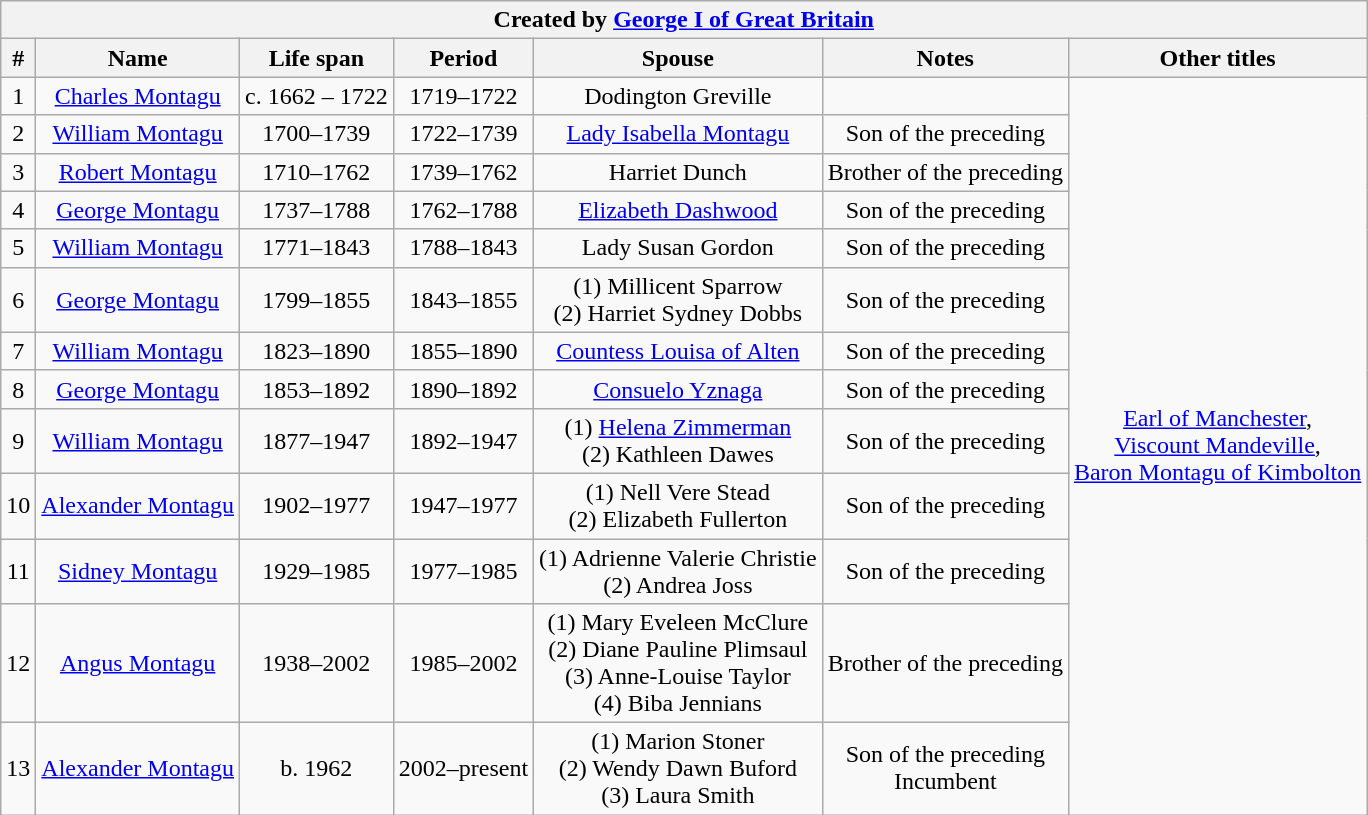<table style="text-align:center;" class="wikitable">
<tr>
<th colspan="7">Created by <a href='#'>George I of Great Britain</a></th>
</tr>
<tr>
<th>#</th>
<th>Name</th>
<th>Life span</th>
<th>Period</th>
<th>Spouse</th>
<th>Notes</th>
<th>Other titles</th>
</tr>
<tr>
<td>1</td>
<td><a href='#'>Charles Montagu</a></td>
<td>c. 1662 – 1722</td>
<td>1719–1722</td>
<td>Dodington Greville</td>
<td></td>
<td rowspan="13"><a href='#'>Earl of Manchester</a>,<br><a href='#'>Viscount Mandeville</a>,<br><a href='#'>Baron Montagu of Kimbolton</a></td>
</tr>
<tr>
<td>2</td>
<td><a href='#'>William Montagu</a></td>
<td>1700–1739</td>
<td>1722–1739</td>
<td><a href='#'>Lady Isabella Montagu</a></td>
<td>Son of the preceding</td>
</tr>
<tr>
<td>3</td>
<td><a href='#'>Robert Montagu</a></td>
<td>1710–1762</td>
<td>1739–1762</td>
<td>Harriet Dunch</td>
<td>Brother of the preceding</td>
</tr>
<tr>
<td>4</td>
<td><a href='#'>George Montagu</a></td>
<td>1737–1788</td>
<td>1762–1788</td>
<td><a href='#'>Elizabeth Dashwood</a></td>
<td>Son of the preceding</td>
</tr>
<tr>
<td>5</td>
<td><a href='#'>William Montagu</a></td>
<td>1771–1843</td>
<td>1788–1843</td>
<td>Lady Susan Gordon</td>
<td>Son of the preceding</td>
</tr>
<tr>
<td>6</td>
<td><a href='#'>George Montagu</a></td>
<td>1799–1855</td>
<td>1843–1855</td>
<td>(1) Millicent Sparrow<br>(2) Harriet Sydney Dobbs</td>
<td>Son of the preceding</td>
</tr>
<tr>
<td>7</td>
<td><a href='#'>William Montagu</a></td>
<td>1823–1890</td>
<td>1855–1890</td>
<td><a href='#'>Countess Louisa of Alten</a></td>
<td>Son of the preceding</td>
</tr>
<tr>
<td>8</td>
<td><a href='#'>George Montagu</a></td>
<td>1853–1892</td>
<td>1890–1892</td>
<td><a href='#'>Consuelo Yznaga</a></td>
<td>Son of the preceding</td>
</tr>
<tr>
<td>9</td>
<td><a href='#'>William Montagu</a></td>
<td>1877–1947</td>
<td>1892–1947</td>
<td>(1) <a href='#'>Helena Zimmerman</a><br>(2) Kathleen Dawes</td>
<td>Son of the preceding</td>
</tr>
<tr>
<td>10</td>
<td><a href='#'>Alexander Montagu</a></td>
<td>1902–1977</td>
<td>1947–1977</td>
<td>(1) Nell Vere Stead<br>(2) Elizabeth Fullerton</td>
<td>Son of the preceding</td>
</tr>
<tr>
<td>11</td>
<td><a href='#'>Sidney Montagu</a></td>
<td>1929–1985</td>
<td>1977–1985</td>
<td>(1) Adrienne Valerie Christie<br>(2) Andrea Joss</td>
<td>Son of the preceding</td>
</tr>
<tr>
<td>12</td>
<td><a href='#'>Angus Montagu</a></td>
<td>1938–2002</td>
<td>1985–2002</td>
<td>(1) Mary Eveleen McClure<br>(2) Diane Pauline Plimsaul<br>(3) Anne-Louise Taylor<br>(4) Biba Jennians</td>
<td>Brother of the preceding</td>
</tr>
<tr>
<td>13</td>
<td><a href='#'>Alexander Montagu</a></td>
<td>b. 1962</td>
<td>2002–present</td>
<td>(1) Marion Stoner <br>(2) Wendy Dawn Buford <br>(3) Laura Smith</td>
<td>Son of the preceding<br>Incumbent</td>
</tr>
</table>
